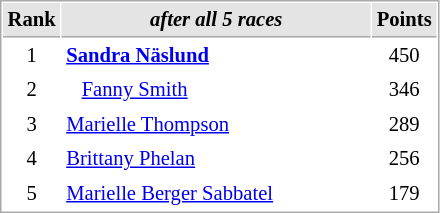<table cellspacing="1" cellpadding="3" style="border:1px solid #aaa; font-size:86%;">
<tr style="background:#e4e4e4;">
<th style="border-bottom:1px solid #aaa; width:10px;">Rank</th>
<th style="border-bottom:1px solid #aaa; width:200px;"><em>after all 5 races</em></th>
<th style="border-bottom:1px solid #aaa; width:20px;">Points</th>
</tr>
<tr>
<td align=center>1</td>
<td><strong> <a href='#'>Sandra Näslund</a></strong></td>
<td align=center>450</td>
</tr>
<tr>
<td align=center>2</td>
<td>   <a href='#'>Fanny Smith</a></td>
<td align=center>346</td>
</tr>
<tr>
<td align=center>3</td>
<td> <a href='#'>Marielle Thompson</a></td>
<td align=center>289</td>
</tr>
<tr>
<td align=center>4</td>
<td> <a href='#'>Brittany Phelan</a></td>
<td align=center>256</td>
</tr>
<tr>
<td align=center>5</td>
<td> <a href='#'>Marielle Berger Sabbatel</a></td>
<td align=center>179</td>
</tr>
</table>
